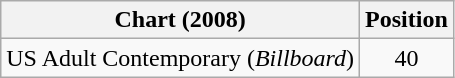<table class="wikitable sortable">
<tr>
<th>Chart (2008)</th>
<th>Position</th>
</tr>
<tr>
<td>US Adult Contemporary (<em>Billboard</em>)</td>
<td style="text-align:center;">40</td>
</tr>
</table>
